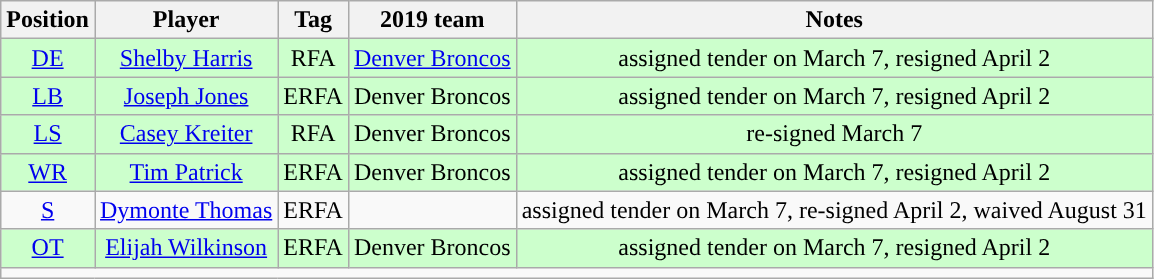<table class="wikitable" style="text-align:center">
<tr>
<th>Position</th>
<th>Player</th>
<th>Tag</th>
<th>2019 team</th>
<th>Notes</th>
</tr>
<tr style="background:#cfc">
<td><a href='#'>DE</a></td>
<td><a href='#'>Shelby Harris</a></td>
<td>RFA</td>
<td><a href='#'>Denver Broncos</a></td>
<td>assigned tender on March 7, resigned April 2</td>
</tr>
<tr style="background:#cfc">
<td><a href='#'>LB</a></td>
<td><a href='#'>Joseph Jones</a></td>
<td>ERFA</td>
<td>Denver Broncos</td>
<td>assigned tender on March 7, resigned April 2</td>
</tr>
<tr style="background:#cfc">
<td><a href='#'>LS</a></td>
<td><a href='#'>Casey Kreiter</a></td>
<td>RFA</td>
<td>Denver Broncos</td>
<td>re-signed March 7</td>
</tr>
<tr style="background:#cfc">
<td><a href='#'>WR</a></td>
<td><a href='#'>Tim Patrick</a></td>
<td>ERFA</td>
<td>Denver Broncos</td>
<td>assigned tender on March 7, resigned April 2</td>
</tr>
<tr>
<td><a href='#'>S</a></td>
<td><a href='#'>Dymonte Thomas</a></td>
<td>ERFA</td>
<td></td>
<td>assigned tender on March 7, re-signed April 2, waived August 31</td>
</tr>
<tr style="background:#cfc">
<td><a href='#'>OT</a></td>
<td><a href='#'>Elijah Wilkinson</a></td>
<td>ERFA</td>
<td>Denver Broncos</td>
<td>assigned tender on March 7, resigned April 2</td>
</tr>
<tr>
<td colspan=5></td>
</tr>
</table>
